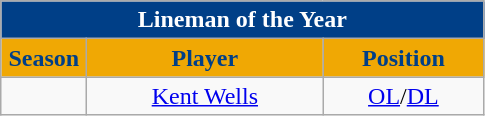<table class="wikitable sortable" style="text-align:center">
<tr>
<td colspan="4" style="background:#003F87; color:#FFFFFF;"><strong>Lineman of the Year</strong></td>
</tr>
<tr>
<th style="width:50px; background:#F0A804; color:#003F87;">Season</th>
<th style="width:150px; background:#F0A804; color:#003F87;">Player</th>
<th style="width:100px; background:#F0A804; color:#003F87;">Position</th>
</tr>
<tr>
<td></td>
<td><a href='#'>Kent Wells</a></td>
<td><a href='#'>OL</a>/<a href='#'>DL</a></td>
</tr>
</table>
